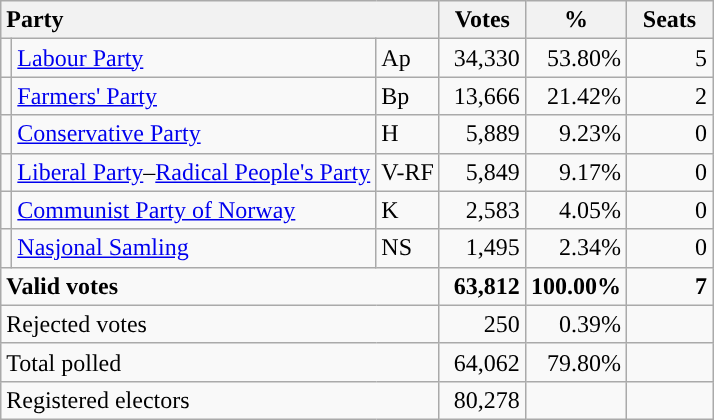<table class="wikitable" border="1" style="text-align:right;">
<tr>
<th style="text-align:left;" colspan=3>Party</th>
<th align=center width="50">Votes</th>
<th align=center width="50">%</th>
<th align=center width="50">Seats</th>
</tr>
<tr>
<td style="color:inherit;background:"></td>
<td align=left><a href='#'>Labour Party</a></td>
<td align=left>Ap</td>
<td>34,330</td>
<td>53.80%</td>
<td>5</td>
</tr>
<tr>
<td style="color:inherit;background:"></td>
<td align=left><a href='#'>Farmers' Party</a></td>
<td align=left>Bp</td>
<td>13,666</td>
<td>21.42%</td>
<td>2</td>
</tr>
<tr>
<td style="color:inherit;background:"></td>
<td align=left><a href='#'>Conservative Party</a></td>
<td align=left>H</td>
<td>5,889</td>
<td>9.23%</td>
<td>0</td>
</tr>
<tr>
<td></td>
<td align=left><a href='#'>Liberal Party</a>–<a href='#'>Radical People's Party</a></td>
<td align=left>V-RF</td>
<td>5,849</td>
<td>9.17%</td>
<td>0</td>
</tr>
<tr>
<td style="color:inherit;background:"></td>
<td align=left><a href='#'>Communist Party of Norway</a></td>
<td align=left>K</td>
<td>2,583</td>
<td>4.05%</td>
<td>0</td>
</tr>
<tr>
<td style="color:inherit;background:"></td>
<td align=left><a href='#'>Nasjonal Samling</a></td>
<td align=left>NS</td>
<td>1,495</td>
<td>2.34%</td>
<td>0</td>
</tr>
<tr style="font-weight:bold">
<td align=left colspan=3>Valid votes</td>
<td>63,812</td>
<td>100.00%</td>
<td>7</td>
</tr>
<tr>
<td align=left colspan=3>Rejected votes</td>
<td>250</td>
<td>0.39%</td>
<td></td>
</tr>
<tr>
<td align=left colspan=3>Total polled</td>
<td>64,062</td>
<td>79.80%</td>
<td></td>
</tr>
<tr>
<td align=left colspan=3>Registered electors</td>
<td>80,278</td>
<td></td>
<td></td>
</tr>
</table>
